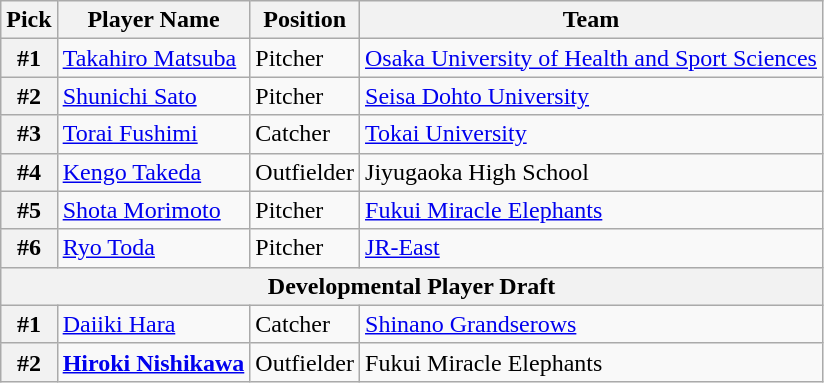<table class="wikitable">
<tr>
<th>Pick</th>
<th>Player Name</th>
<th>Position</th>
<th>Team</th>
</tr>
<tr>
<th>#1</th>
<td><a href='#'>Takahiro Matsuba</a></td>
<td>Pitcher</td>
<td><a href='#'>Osaka University of Health and Sport Sciences</a></td>
</tr>
<tr>
<th>#2</th>
<td><a href='#'>Shunichi Sato</a></td>
<td>Pitcher</td>
<td><a href='#'>Seisa Dohto University</a></td>
</tr>
<tr>
<th>#3</th>
<td><a href='#'>Torai Fushimi</a></td>
<td>Catcher</td>
<td><a href='#'>Tokai University</a></td>
</tr>
<tr>
<th>#4</th>
<td><a href='#'>Kengo Takeda</a></td>
<td>Outfielder</td>
<td>Jiyugaoka High School</td>
</tr>
<tr>
<th>#5</th>
<td><a href='#'>Shota Morimoto</a></td>
<td>Pitcher</td>
<td><a href='#'>Fukui Miracle Elephants</a></td>
</tr>
<tr>
<th>#6</th>
<td><a href='#'>Ryo Toda</a></td>
<td>Pitcher</td>
<td><a href='#'>JR-East</a></td>
</tr>
<tr>
<th colspan="5">Developmental Player Draft</th>
</tr>
<tr>
<th>#1</th>
<td><a href='#'>Daiiki Hara</a></td>
<td>Catcher</td>
<td><a href='#'>Shinano Grandserows</a></td>
</tr>
<tr>
<th>#2</th>
<td><strong><a href='#'>Hiroki Nishikawa</a></strong></td>
<td>Outfielder</td>
<td>Fukui Miracle Elephants</td>
</tr>
</table>
